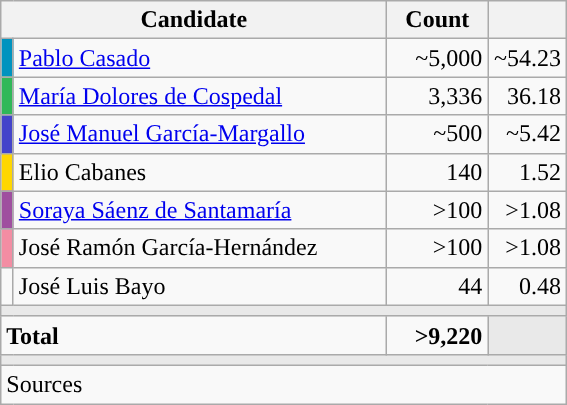<table class="wikitable" style="text-align:right;">
<tr>
<th colspan="2" width="250">Candidate</th>
<th width="60">Count</th>
<th width="45"></th>
</tr>
<tr>
<td width="1" style="color:inherit;background:#0093BF"></td>
<td align="left"><a href='#'>Pablo Casado</a></td>
<td>~5,000</td>
<td>~54.23</td>
</tr>
<tr>
<td style="color:inherit;background:#30B858"></td>
<td align="left"><a href='#'>María Dolores de Cospedal</a></td>
<td>3,336</td>
<td>36.18</td>
</tr>
<tr>
<td style="color:inherit;background:#4444CA"></td>
<td align="left"><a href='#'>José Manuel García-Margallo</a></td>
<td>~500</td>
<td>~5.42</td>
</tr>
<tr>
<td style="color:inherit;background:#FFD700"></td>
<td align="left">Elio Cabanes</td>
<td>140</td>
<td>1.52</td>
</tr>
<tr>
<td style="color:inherit;background:#9F4F9F"></td>
<td align="left"><a href='#'>Soraya Sáenz de Santamaría</a></td>
<td>>100</td>
<td>>1.08</td>
</tr>
<tr>
<td style="color:inherit;background:#F38DA3"></td>
<td align="left">José Ramón García-Hernández</td>
<td>>100</td>
<td>>1.08</td>
</tr>
<tr>
<td style="color:inherit;background:"></td>
<td align="left">José Luis Bayo</td>
<td>44</td>
<td>0.48</td>
</tr>
<tr>
<td colspan="4" bgcolor="#E9E9E9"></td>
</tr>
<tr style="font-weight:bold;">
<td align="left" colspan="2">Total</td>
<td>>9,220</td>
<td bgcolor="#E9E9E9"></td>
</tr>
<tr>
<td colspan="4" bgcolor="#E9E9E9"></td>
</tr>
<tr>
<td align="left" colspan="4">Sources</td>
</tr>
</table>
